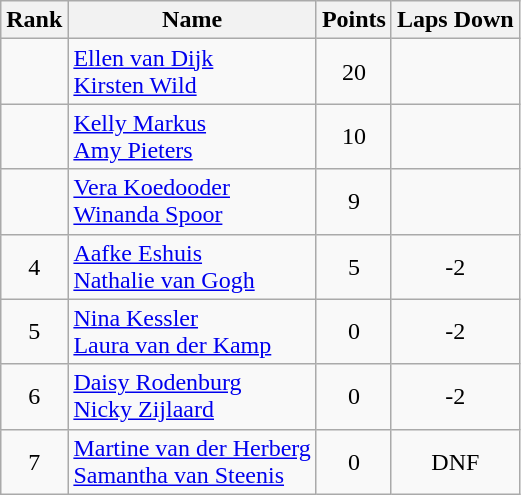<table class="wikitable sortable" style="text-align:center">
<tr>
<th>Rank</th>
<th>Name</th>
<th>Points</th>
<th>Laps Down</th>
</tr>
<tr>
<td></td>
<td align=left><a href='#'>Ellen van Dijk</a><br><a href='#'>Kirsten Wild</a></td>
<td>20</td>
<td></td>
</tr>
<tr>
<td></td>
<td align=left><a href='#'>Kelly Markus</a><br><a href='#'>Amy Pieters</a></td>
<td>10</td>
<td></td>
</tr>
<tr>
<td></td>
<td align=left><a href='#'>Vera Koedooder</a><br><a href='#'>Winanda Spoor</a></td>
<td>9</td>
<td></td>
</tr>
<tr>
<td>4</td>
<td align=left><a href='#'>Aafke Eshuis</a><br><a href='#'>Nathalie van Gogh</a></td>
<td>5</td>
<td>-2</td>
</tr>
<tr>
<td>5</td>
<td align=left><a href='#'>Nina Kessler</a><br><a href='#'>Laura van der Kamp</a></td>
<td>0</td>
<td>-2</td>
</tr>
<tr>
<td>6</td>
<td align=left><a href='#'>Daisy Rodenburg</a><br><a href='#'>Nicky Zijlaard</a></td>
<td>0</td>
<td>-2</td>
</tr>
<tr>
<td>7</td>
<td align=left><a href='#'>Martine van der Herberg</a><br><a href='#'>Samantha van Steenis</a></td>
<td>0</td>
<td>DNF</td>
</tr>
</table>
